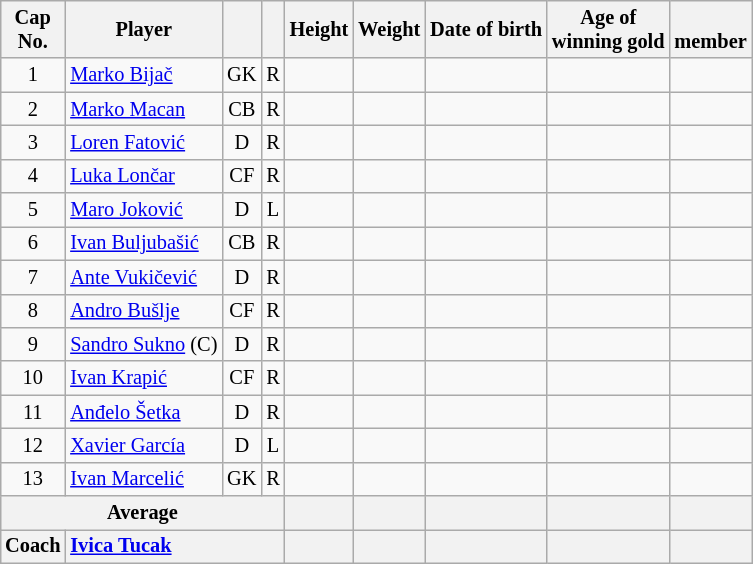<table class="wikitable sortable" style="text-align: center; font-size: 85%; margin-left: 1em;">
<tr>
<th>Cap<br>No.</th>
<th>Player</th>
<th></th>
<th></th>
<th>Height</th>
<th>Weight</th>
<th>Date of birth</th>
<th>Age of<br>winning gold</th>
<th><br>member</th>
</tr>
<tr>
<td>1</td>
<td style="text-align: left;" data-sort-value="Bijač, Marko"><a href='#'>Marko Bijač</a></td>
<td>GK</td>
<td>R</td>
<td style="text-align: left;"></td>
<td style="text-align: right;"></td>
<td style="text-align: right;"></td>
<td style="text-align: left;"></td>
<td></td>
</tr>
<tr>
<td>2</td>
<td style="text-align: left;" data-sort-value="Macan, Marko"><a href='#'>Marko Macan</a></td>
<td>CB</td>
<td>R</td>
<td style="text-align: left;"></td>
<td style="text-align: right;"></td>
<td style="text-align: right;"></td>
<td style="text-align: left;"></td>
<td></td>
</tr>
<tr>
<td>3</td>
<td style="text-align: left;" data-sort-value="Fatović, Loren"><a href='#'>Loren Fatović</a></td>
<td>D</td>
<td>R</td>
<td style="text-align: left;"></td>
<td style="text-align: right;"></td>
<td style="text-align: right;"></td>
<td style="text-align: left;"></td>
<td></td>
</tr>
<tr>
<td>4</td>
<td style="text-align: left;" data-sort-value="Lončar, Luka"><a href='#'>Luka Lončar</a></td>
<td>CF</td>
<td>R</td>
<td style="text-align: left;"></td>
<td style="text-align: right;"></td>
<td style="text-align: right;"></td>
<td style="text-align: left;"></td>
<td></td>
</tr>
<tr>
<td>5</td>
<td style="text-align: left;" data-sort-value="Joković, Maro"><a href='#'>Maro Joković</a></td>
<td>D</td>
<td>L</td>
<td style="text-align: left;"></td>
<td style="text-align: right;"></td>
<td style="text-align: right;"></td>
<td style="text-align: left;"></td>
<td></td>
</tr>
<tr>
<td>6</td>
<td style="text-align: left;" data-sort-value="Buljubašić, Ivan"><a href='#'>Ivan Buljubašić</a></td>
<td>CB</td>
<td>R</td>
<td style="text-align: left;"></td>
<td style="text-align: right;"></td>
<td style="text-align: right;"></td>
<td style="text-align: left;"></td>
<td></td>
</tr>
<tr>
<td>7</td>
<td style="text-align: left;" data-sort-value="Vukičević, Ante"><a href='#'>Ante Vukičević</a></td>
<td>D</td>
<td>R</td>
<td style="text-align: left;"></td>
<td style="text-align: right;"></td>
<td style="text-align: right;"></td>
<td style="text-align: left;"></td>
<td></td>
</tr>
<tr>
<td>8</td>
<td style="text-align: left;" data-sort-value="Bušlje, Andro"><a href='#'>Andro Bušlje</a></td>
<td>CF</td>
<td>R</td>
<td style="text-align: left;"></td>
<td style="text-align: right;"></td>
<td style="text-align: right;"></td>
<td style="text-align: left;"></td>
<td></td>
</tr>
<tr>
<td>9</td>
<td style="text-align: left;" data-sort-value="Sukno, Sandro"><a href='#'>Sandro Sukno</a> (C)</td>
<td>D</td>
<td>R</td>
<td style="text-align: left;"></td>
<td style="text-align: right;"></td>
<td style="text-align: right;"></td>
<td style="text-align: left;"></td>
<td></td>
</tr>
<tr>
<td>10</td>
<td style="text-align: left;" data-sort-value="Krapić, Ivan"><a href='#'>Ivan Krapić</a></td>
<td>CF</td>
<td>R</td>
<td style="text-align: left;"></td>
<td style="text-align: right;"></td>
<td style="text-align: right;"></td>
<td style="text-align: left;"></td>
<td></td>
</tr>
<tr>
<td>11</td>
<td style="text-align: left;" data-sort-value="Šetka, Anđelo"><a href='#'>Anđelo Šetka</a></td>
<td>D</td>
<td>R</td>
<td style="text-align: left;"></td>
<td style="text-align: right;"></td>
<td style="text-align: right;"></td>
<td style="text-align: left;"></td>
<td></td>
</tr>
<tr>
<td>12</td>
<td style="text-align: left;" data-sort-value="García, Xavier"><a href='#'>Xavier García</a></td>
<td>D</td>
<td>L</td>
<td style="text-align: left;"></td>
<td style="text-align: right;"></td>
<td style="text-align: right;"></td>
<td style="text-align: left;"></td>
<td></td>
</tr>
<tr>
<td>13</td>
<td style="text-align: left;" data-sort-value="Marcelić, Ivan"><a href='#'>Ivan Marcelić</a></td>
<td>GK</td>
<td>R</td>
<td style="text-align: left;"></td>
<td style="text-align: right;"></td>
<td style="text-align: right;"></td>
<td style="text-align: left;"></td>
<td></td>
</tr>
<tr>
<th colspan="4">Average</th>
<th style="text-align: left;"></th>
<th style="text-align: right;"></th>
<th style="text-align: right;"></th>
<th style="text-align: left;"></th>
<th></th>
</tr>
<tr>
<th>Coach</th>
<th colspan="3" style="text-align: left;"><a href='#'>Ivica Tucak</a></th>
<th style="text-align: left;"></th>
<th></th>
<th style="text-align: right;"></th>
<th style="text-align: left;"></th>
<th></th>
</tr>
</table>
